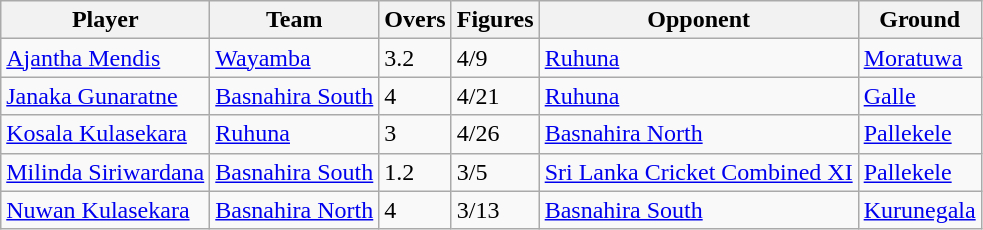<table class="wikitable">
<tr>
<th>Player</th>
<th>Team</th>
<th>Overs</th>
<th>Figures</th>
<th>Opponent</th>
<th>Ground</th>
</tr>
<tr>
<td><a href='#'>Ajantha Mendis</a></td>
<td><a href='#'>Wayamba</a></td>
<td>3.2</td>
<td>4/9</td>
<td><a href='#'>Ruhuna</a></td>
<td><a href='#'>Moratuwa</a></td>
</tr>
<tr>
<td><a href='#'>Janaka Gunaratne</a></td>
<td><a href='#'>Basnahira South</a></td>
<td>4</td>
<td>4/21</td>
<td><a href='#'>Ruhuna</a></td>
<td><a href='#'>Galle</a></td>
</tr>
<tr>
<td><a href='#'>Kosala Kulasekara</a></td>
<td><a href='#'>Ruhuna</a></td>
<td>3</td>
<td>4/26</td>
<td><a href='#'>Basnahira North</a></td>
<td><a href='#'>Pallekele</a></td>
</tr>
<tr>
<td><a href='#'>Milinda Siriwardana</a></td>
<td><a href='#'>Basnahira South</a></td>
<td>1.2</td>
<td>3/5</td>
<td><a href='#'>Sri Lanka Cricket Combined XI</a></td>
<td><a href='#'>Pallekele</a></td>
</tr>
<tr>
<td><a href='#'>Nuwan Kulasekara</a></td>
<td><a href='#'>Basnahira North</a></td>
<td>4</td>
<td>3/13</td>
<td><a href='#'>Basnahira South</a></td>
<td><a href='#'>Kurunegala</a></td>
</tr>
</table>
